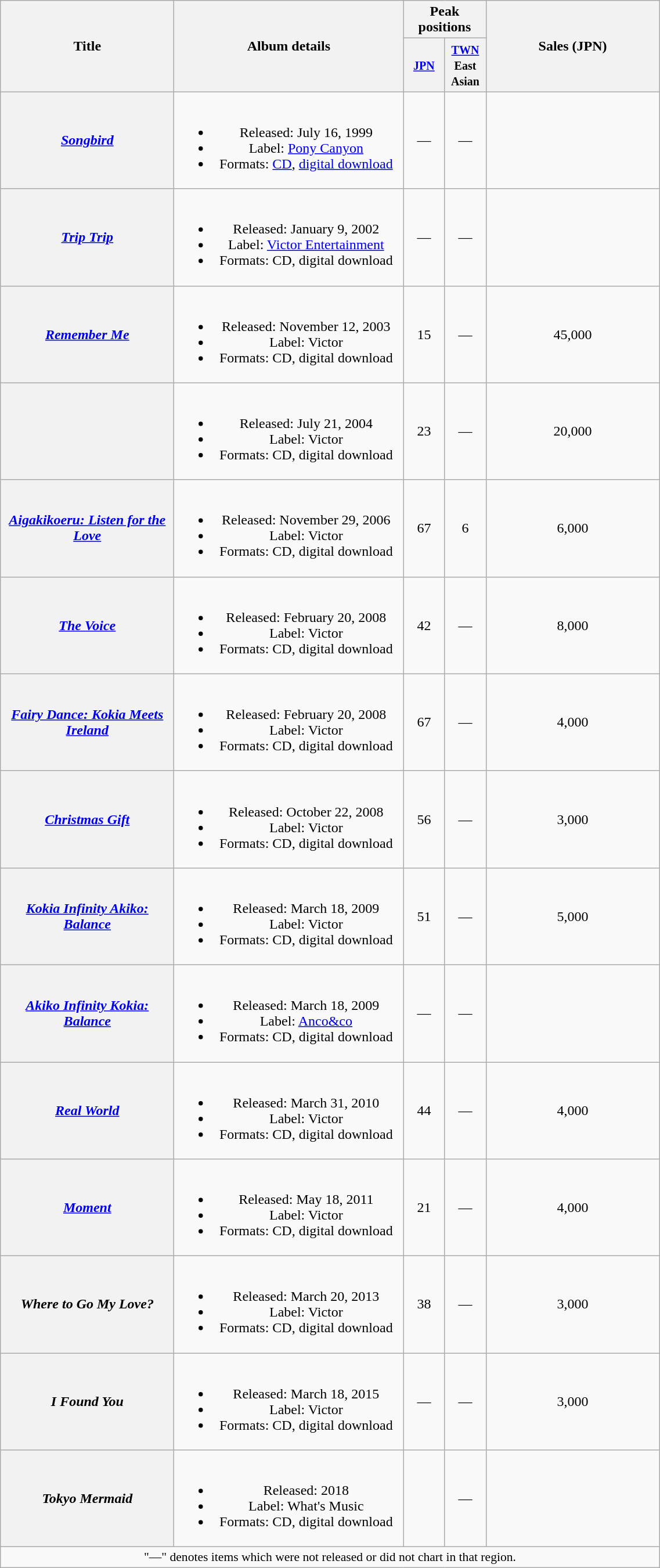<table class="wikitable plainrowheaders" style="text-align:center;">
<tr>
<th style="width:12em;" rowspan="2">Title</th>
<th style="width:16em;" rowspan="2">Album details</th>
<th colspan="2">Peak positions</th>
<th style="width:12em;" rowspan="2">Sales (JPN)</th>
</tr>
<tr>
<th style="width:2.5em;"><small><a href='#'>JPN</a></small><br></th>
<th style="width:2.5em;"><small><a href='#'>TWN</a> East Asian</small><br></th>
</tr>
<tr>
<th scope="row"><em><a href='#'>Songbird</a></em></th>
<td><br><ul><li>Released: July 16, 1999</li><li>Label: <a href='#'>Pony Canyon</a></li><li>Formats: <a href='#'>CD</a>, <a href='#'>digital download</a></li></ul></td>
<td>—</td>
<td>—</td>
<td></td>
</tr>
<tr>
<th scope="row"><em><a href='#'>Trip Trip</a></em></th>
<td><br><ul><li>Released: January 9, 2002</li><li>Label: <a href='#'>Victor Entertainment</a></li><li>Formats: CD, digital download</li></ul></td>
<td>—</td>
<td>—</td>
<td></td>
</tr>
<tr>
<th scope="row"><em><a href='#'>Remember Me</a></em></th>
<td><br><ul><li>Released: November 12, 2003</li><li>Label: Victor</li><li>Formats: CD, digital download</li></ul></td>
<td>15</td>
<td>—</td>
<td>45,000</td>
</tr>
<tr>
<th scope="row"></th>
<td><br><ul><li>Released: July 21, 2004</li><li>Label: Victor</li><li>Formats: CD, digital download</li></ul></td>
<td>23</td>
<td>—</td>
<td>20,000</td>
</tr>
<tr>
<th scope="row"><em><a href='#'>Aigakikoeru: Listen for the Love</a></em></th>
<td><br><ul><li>Released: November 29, 2006</li><li>Label: Victor</li><li>Formats: CD, digital download</li></ul></td>
<td>67</td>
<td>6</td>
<td>6,000</td>
</tr>
<tr>
<th scope="row"><em><a href='#'>The Voice</a></em></th>
<td><br><ul><li>Released: February 20, 2008</li><li>Label: Victor</li><li>Formats: CD, digital download</li></ul></td>
<td>42</td>
<td>—</td>
<td>8,000</td>
</tr>
<tr>
<th scope="row"><em><a href='#'>Fairy Dance: Kokia Meets Ireland</a></em></th>
<td><br><ul><li>Released: February 20, 2008</li><li>Label: Victor</li><li>Formats: CD, digital download</li></ul></td>
<td>67</td>
<td>—</td>
<td>4,000</td>
</tr>
<tr>
<th scope="row"><em><a href='#'>Christmas Gift</a></em></th>
<td><br><ul><li>Released: October 22, 2008</li><li>Label: Victor</li><li>Formats: CD, digital download</li></ul></td>
<td>56</td>
<td>—</td>
<td>3,000</td>
</tr>
<tr>
<th scope="row"><em><a href='#'>Kokia Infinity Akiko: Balance</a></em></th>
<td><br><ul><li>Released: March 18, 2009</li><li>Label: Victor</li><li>Formats: CD, digital download</li></ul></td>
<td>51</td>
<td>—</td>
<td>5,000</td>
</tr>
<tr>
<th scope="row"><em><a href='#'>Akiko Infinity Kokia: Balance</a></em></th>
<td><br><ul><li>Released: March 18, 2009</li><li>Label: <a href='#'>Anco&co</a></li><li>Formats: CD, digital download</li></ul></td>
<td>—</td>
<td>—</td>
<td></td>
</tr>
<tr>
<th scope="row"><em><a href='#'>Real World</a></em></th>
<td><br><ul><li>Released: March 31, 2010</li><li>Label: Victor</li><li>Formats: CD, digital download</li></ul></td>
<td>44</td>
<td>—</td>
<td>4,000</td>
</tr>
<tr>
<th scope="row"><em><a href='#'>Moment</a></em></th>
<td><br><ul><li>Released: May 18, 2011</li><li>Label: Victor</li><li>Formats: CD, digital download</li></ul></td>
<td>21</td>
<td>—</td>
<td>4,000</td>
</tr>
<tr>
<th scope="row"><em>Where to Go My Love?</em></th>
<td><br><ul><li>Released: March 20, 2013</li><li>Label: Victor</li><li>Formats: CD, digital download</li></ul></td>
<td>38</td>
<td>—</td>
<td>3,000</td>
</tr>
<tr>
<th scope="row"><em>I Found You</em></th>
<td><br><ul><li>Released: March 18, 2015</li><li>Label: Victor</li><li>Formats: CD, digital download</li></ul></td>
<td>—</td>
<td>—</td>
<td>3,000</td>
</tr>
<tr>
<th scope="row"><em>Tokyo Mermaid</em></th>
<td><br><ul><li>Released: 2018</li><li>Label: What's Music</li><li>Formats: CD, digital download</li></ul></td>
<td></td>
<td>—</td>
</tr>
<tr>
<td colspan="12" align="center" style="font-size:90%;">"—" denotes items which were not released or did not chart in that region.</td>
</tr>
</table>
